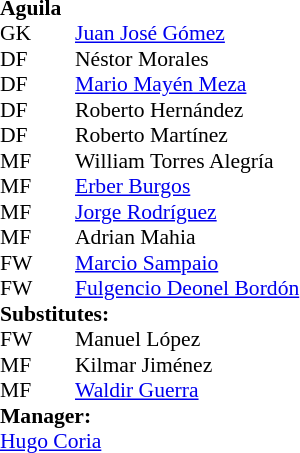<table style="font-size: 90%" cellspacing="0" cellpadding="0">
<tr>
<td colspan="4"><strong>Aguila</strong></td>
</tr>
<tr>
<th width="25"></th>
<th width="25"></th>
</tr>
<tr>
<td>GK</td>
<td></td>
<td> <a href='#'>Juan José Gómez</a></td>
</tr>
<tr>
<td>DF</td>
<td></td>
<td> Néstor Morales</td>
</tr>
<tr>
<td>DF</td>
<td></td>
<td> <a href='#'>Mario Mayén Meza</a></td>
</tr>
<tr>
<td>DF</td>
<td></td>
<td> Roberto Hernández</td>
</tr>
<tr>
<td>DF</td>
<td></td>
<td> Roberto Martínez</td>
</tr>
<tr>
<td>MF</td>
<td></td>
<td> William Torres Alegría </td>
</tr>
<tr>
<td>MF</td>
<td></td>
<td> <a href='#'>Erber Burgos</a></td>
</tr>
<tr>
<td>MF</td>
<td></td>
<td> <a href='#'>Jorge Rodríguez</a></td>
</tr>
<tr>
<td>MF</td>
<td></td>
<td> Adrian Mahia </td>
</tr>
<tr>
<td>FW</td>
<td></td>
<td> <a href='#'>Marcio Sampaio</a></td>
</tr>
<tr>
<td>FW</td>
<td></td>
<td> <a href='#'>Fulgencio Deonel Bordón</a></td>
</tr>
<tr>
<td colspan=3><strong>Substitutes:</strong></td>
</tr>
<tr>
<td>FW</td>
<td></td>
<td> Manuel López</td>
<td></td>
<td></td>
</tr>
<tr>
<td>MF</td>
<td></td>
<td> Kilmar Jiménez</td>
<td></td>
<td></td>
</tr>
<tr>
<td>MF</td>
<td></td>
<td> <a href='#'>Waldir Guerra</a></td>
<td></td>
<td></td>
</tr>
<tr>
<td colspan=3><strong>Manager:</strong></td>
</tr>
<tr>
<td colspan=4> <a href='#'>Hugo Coria</a></td>
</tr>
</table>
